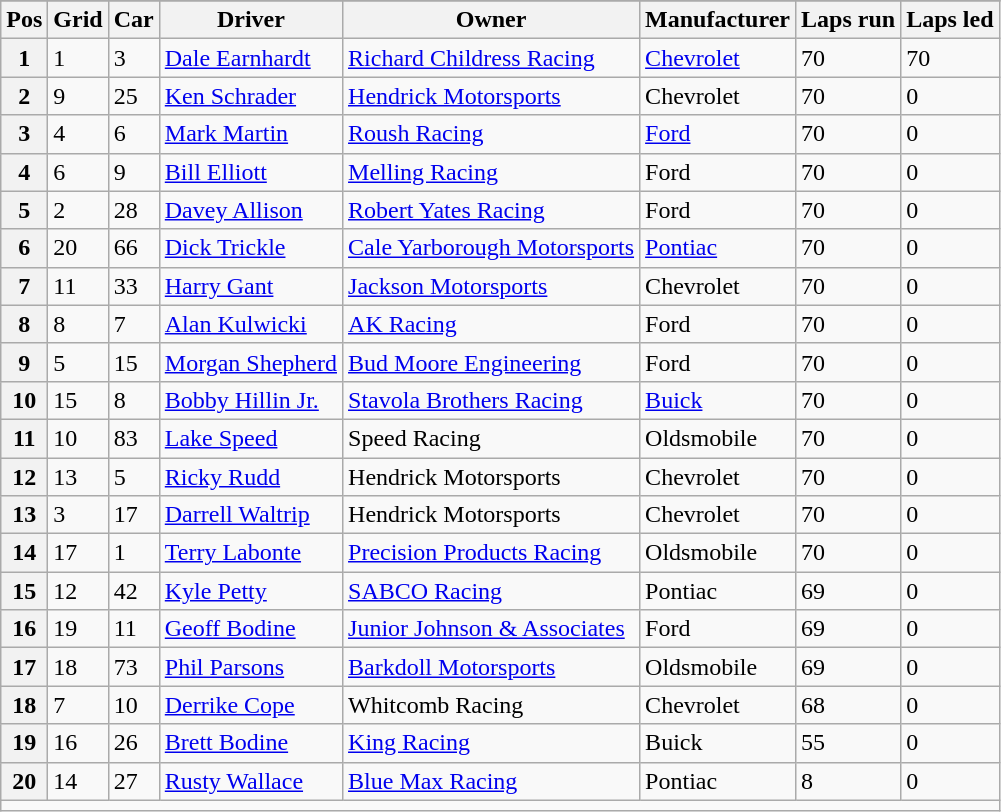<table class="sortable wikitable" border="1">
<tr>
</tr>
<tr>
<th scope="col">Pos</th>
<th scope="col">Grid</th>
<th scope="col">Car</th>
<th scope="col">Driver</th>
<th scope="col">Owner</th>
<th scope="col">Manufacturer</th>
<th scope="col">Laps run</th>
<th scope="col">Laps led</th>
</tr>
<tr>
<th scope="row">1</th>
<td>1</td>
<td>3</td>
<td><a href='#'>Dale Earnhardt</a></td>
<td><a href='#'>Richard Childress Racing</a></td>
<td><a href='#'>Chevrolet</a></td>
<td>70</td>
<td>70</td>
</tr>
<tr>
<th scope="row">2</th>
<td>9</td>
<td>25</td>
<td><a href='#'>Ken Schrader</a></td>
<td><a href='#'>Hendrick Motorsports</a></td>
<td>Chevrolet</td>
<td>70</td>
<td>0</td>
</tr>
<tr>
<th scope="row">3</th>
<td>4</td>
<td>6</td>
<td><a href='#'>Mark Martin</a></td>
<td><a href='#'>Roush Racing</a></td>
<td><a href='#'>Ford</a></td>
<td>70</td>
<td>0</td>
</tr>
<tr>
<th scope="row">4</th>
<td>6</td>
<td>9</td>
<td><a href='#'>Bill Elliott</a></td>
<td><a href='#'>Melling Racing</a></td>
<td>Ford</td>
<td>70</td>
<td>0</td>
</tr>
<tr>
<th scope="row">5</th>
<td>2</td>
<td>28</td>
<td><a href='#'>Davey Allison</a></td>
<td><a href='#'>Robert Yates Racing</a></td>
<td>Ford</td>
<td>70</td>
<td>0</td>
</tr>
<tr>
<th scope="row">6</th>
<td>20</td>
<td>66</td>
<td><a href='#'>Dick Trickle</a></td>
<td><a href='#'>Cale Yarborough Motorsports</a></td>
<td><a href='#'>Pontiac</a></td>
<td>70</td>
<td>0</td>
</tr>
<tr>
<th scope="row">7</th>
<td>11</td>
<td>33</td>
<td><a href='#'>Harry Gant</a></td>
<td><a href='#'>Jackson Motorsports</a></td>
<td>Chevrolet</td>
<td>70</td>
<td>0</td>
</tr>
<tr>
<th scope="row">8</th>
<td>8</td>
<td>7</td>
<td><a href='#'>Alan Kulwicki</a></td>
<td><a href='#'>AK Racing</a></td>
<td>Ford</td>
<td>70</td>
<td>0</td>
</tr>
<tr>
<th scope="row">9</th>
<td>5</td>
<td>15</td>
<td><a href='#'>Morgan Shepherd</a></td>
<td><a href='#'>Bud Moore Engineering</a></td>
<td>Ford</td>
<td>70</td>
<td>0</td>
</tr>
<tr>
<th scope="row">10</th>
<td>15</td>
<td>8</td>
<td><a href='#'>Bobby Hillin Jr.</a></td>
<td><a href='#'>Stavola Brothers Racing</a></td>
<td><a href='#'>Buick</a></td>
<td>70</td>
<td>0</td>
</tr>
<tr>
<th scope="row">11</th>
<td>10</td>
<td>83</td>
<td><a href='#'>Lake Speed</a></td>
<td>Speed Racing</td>
<td>Oldsmobile</td>
<td>70</td>
<td>0</td>
</tr>
<tr>
<th scope="row">12</th>
<td>13</td>
<td>5</td>
<td><a href='#'>Ricky Rudd</a></td>
<td>Hendrick Motorsports</td>
<td>Chevrolet</td>
<td>70</td>
<td>0</td>
</tr>
<tr>
<th scope="row">13</th>
<td>3</td>
<td>17</td>
<td><a href='#'>Darrell Waltrip</a></td>
<td>Hendrick Motorsports</td>
<td>Chevrolet</td>
<td>70</td>
<td>0</td>
</tr>
<tr>
<th scope="row">14</th>
<td>17</td>
<td>1</td>
<td><a href='#'>Terry Labonte</a></td>
<td><a href='#'>Precision Products Racing</a></td>
<td>Oldsmobile</td>
<td>70</td>
<td>0</td>
</tr>
<tr>
<th scope="row">15</th>
<td>12</td>
<td>42</td>
<td><a href='#'>Kyle Petty</a></td>
<td><a href='#'>SABCO Racing</a></td>
<td>Pontiac</td>
<td>69</td>
<td>0</td>
</tr>
<tr>
<th scope="row">16</th>
<td>19</td>
<td>11</td>
<td><a href='#'>Geoff Bodine</a></td>
<td><a href='#'>Junior Johnson & Associates</a></td>
<td>Ford</td>
<td>69</td>
<td>0</td>
</tr>
<tr>
<th scope="row">17</th>
<td>18</td>
<td>73</td>
<td><a href='#'>Phil Parsons</a></td>
<td><a href='#'>Barkdoll Motorsports</a></td>
<td>Oldsmobile</td>
<td>69</td>
<td>0</td>
</tr>
<tr>
<th scope="row">18</th>
<td>7</td>
<td>10</td>
<td><a href='#'>Derrike Cope</a></td>
<td>Whitcomb Racing</td>
<td>Chevrolet</td>
<td>68</td>
<td>0</td>
</tr>
<tr>
<th scope="row">19</th>
<td>16</td>
<td>26</td>
<td><a href='#'>Brett Bodine</a></td>
<td><a href='#'>King Racing</a></td>
<td>Buick</td>
<td>55</td>
<td>0</td>
</tr>
<tr>
<th scope="row">20</th>
<td>14</td>
<td>27</td>
<td><a href='#'>Rusty Wallace</a></td>
<td><a href='#'>Blue Max Racing</a></td>
<td>Pontiac</td>
<td>8</td>
<td>0</td>
</tr>
<tr class="sortbottom">
<td colspan="8"></td>
</tr>
</table>
